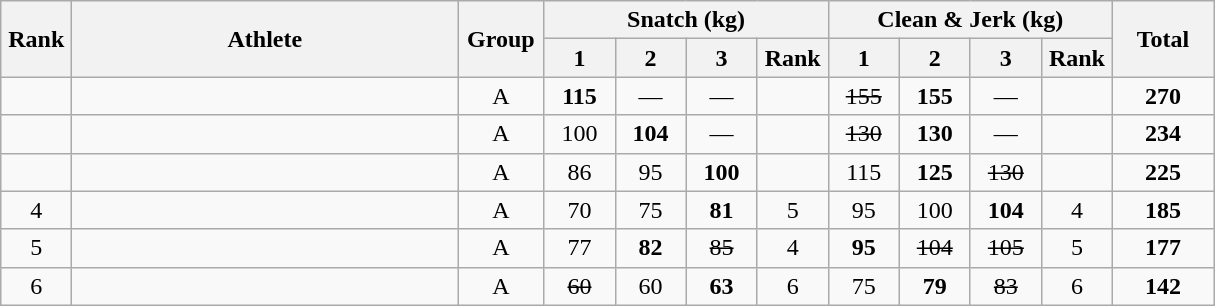<table class = "wikitable" style="text-align:center;">
<tr>
<th rowspan=2 width=40>Rank</th>
<th rowspan=2 width=250>Athlete</th>
<th rowspan=2 width=50>Group</th>
<th colspan=4>Snatch (kg)</th>
<th colspan=4>Clean & Jerk (kg)</th>
<th rowspan=2 width=60>Total</th>
</tr>
<tr>
<th width=40>1</th>
<th width=40>2</th>
<th width=40>3</th>
<th width=40>Rank</th>
<th width=40>1</th>
<th width=40>2</th>
<th width=40>3</th>
<th width=40>Rank</th>
</tr>
<tr>
<td></td>
<td align=left></td>
<td>A</td>
<td><strong>115</strong></td>
<td>—</td>
<td>—</td>
<td></td>
<td><s>155</s></td>
<td><strong>155</strong></td>
<td>—</td>
<td></td>
<td><strong>270</strong></td>
</tr>
<tr>
<td></td>
<td align=left></td>
<td>A</td>
<td>100</td>
<td><strong>104</strong></td>
<td>—</td>
<td></td>
<td><s>130</s></td>
<td><strong>130</strong></td>
<td>—</td>
<td></td>
<td><strong>234</strong></td>
</tr>
<tr>
<td></td>
<td align=left></td>
<td>A</td>
<td>86</td>
<td>95</td>
<td><strong>100</strong></td>
<td></td>
<td>115</td>
<td><strong>125</strong></td>
<td><s>130</s></td>
<td></td>
<td><strong>225</strong></td>
</tr>
<tr>
<td>4</td>
<td align=left></td>
<td>A</td>
<td>70</td>
<td>75</td>
<td><strong>81</strong></td>
<td>5</td>
<td>95</td>
<td>100</td>
<td><strong>104</strong></td>
<td>4</td>
<td><strong>185</strong></td>
</tr>
<tr>
<td>5</td>
<td align=left></td>
<td>A</td>
<td>77</td>
<td><strong>82</strong></td>
<td><s>85</s></td>
<td>4</td>
<td><strong>95</strong></td>
<td><s>104</s></td>
<td><s>105</s></td>
<td>5</td>
<td><strong>177</strong></td>
</tr>
<tr>
<td>6</td>
<td align=left></td>
<td>A</td>
<td><s>60</s></td>
<td>60</td>
<td><strong>63</strong></td>
<td>6</td>
<td>75</td>
<td><strong>79</strong></td>
<td><s>83</s></td>
<td>6</td>
<td><strong>142</strong></td>
</tr>
</table>
